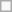<table class=wikitable>
<tr>
<td> </td>
</tr>
</table>
